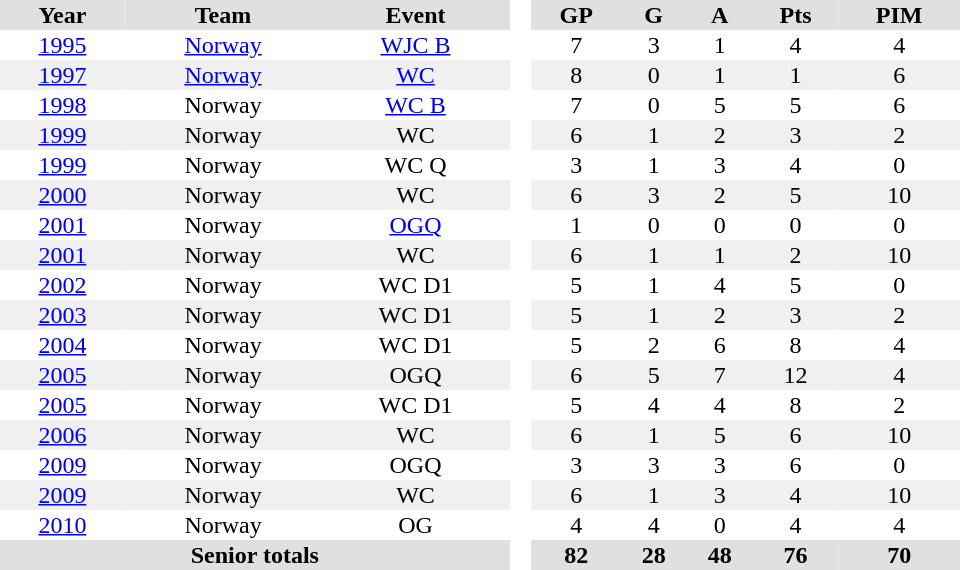<table border="0" cellpadding="1" cellspacing="0" style="text-align:center; width:40em">
<tr ALIGN="center" bgcolor="#e0e0e0">
<th>Year</th>
<th>Team</th>
<th>Event</th>
<th rowspan="99" bgcolor="#ffffff"> </th>
<th>GP</th>
<th>G</th>
<th>A</th>
<th>Pts</th>
<th>PIM</th>
</tr>
<tr>
<td><a href='#'>1995</a></td>
<td><a href='#'>Norway</a></td>
<td><a href='#'>WJC B</a></td>
<td>7</td>
<td>3</td>
<td>1</td>
<td>4</td>
<td>4</td>
</tr>
<tr bgcolor="#f0f0f0">
<td><a href='#'>1997</a></td>
<td><a href='#'>Norway</a></td>
<td><a href='#'>WC</a></td>
<td>8</td>
<td>0</td>
<td>1</td>
<td>1</td>
<td>6</td>
</tr>
<tr>
<td><a href='#'>1998</a></td>
<td>Norway</td>
<td><a href='#'>WC B</a></td>
<td>7</td>
<td>0</td>
<td>5</td>
<td>5</td>
<td>6</td>
</tr>
<tr bgcolor="#f0f0f0">
<td><a href='#'>1999</a></td>
<td>Norway</td>
<td>WC</td>
<td>6</td>
<td>1</td>
<td>2</td>
<td>3</td>
<td>2</td>
</tr>
<tr>
<td><a href='#'>1999</a></td>
<td>Norway</td>
<td>WC Q</td>
<td>3</td>
<td>1</td>
<td>3</td>
<td>4</td>
<td>0</td>
</tr>
<tr bgcolor="#f0f0f0">
<td><a href='#'>2000</a></td>
<td>Norway</td>
<td>WC</td>
<td>6</td>
<td>3</td>
<td>2</td>
<td>5</td>
<td>10</td>
</tr>
<tr>
<td><a href='#'>2001</a></td>
<td>Norway</td>
<td><a href='#'>OGQ</a></td>
<td>1</td>
<td>0</td>
<td>0</td>
<td>0</td>
<td>0</td>
</tr>
<tr bgcolor="#f0f0f0">
<td><a href='#'>2001</a></td>
<td>Norway</td>
<td>WC</td>
<td>6</td>
<td>1</td>
<td>1</td>
<td>2</td>
<td>10</td>
</tr>
<tr>
<td><a href='#'>2002</a></td>
<td>Norway</td>
<td>WC D1</td>
<td>5</td>
<td>1</td>
<td>4</td>
<td>5</td>
<td>0</td>
</tr>
<tr bgcolor="#f0f0f0">
<td><a href='#'>2003</a></td>
<td>Norway</td>
<td>WC D1</td>
<td>5</td>
<td>1</td>
<td>2</td>
<td>3</td>
<td>2</td>
</tr>
<tr>
<td><a href='#'>2004</a></td>
<td>Norway</td>
<td>WC D1</td>
<td>5</td>
<td>2</td>
<td>6</td>
<td>8</td>
<td>4</td>
</tr>
<tr bgcolor="#f0f0f0">
<td><a href='#'>2005</a></td>
<td>Norway</td>
<td>OGQ</td>
<td>6</td>
<td>5</td>
<td>7</td>
<td>12</td>
<td>4</td>
</tr>
<tr>
<td><a href='#'>2005</a></td>
<td>Norway</td>
<td>WC D1</td>
<td>5</td>
<td>4</td>
<td>4</td>
<td>8</td>
<td>2</td>
</tr>
<tr bgcolor="#f0f0f0">
<td><a href='#'>2006</a></td>
<td>Norway</td>
<td>WC</td>
<td>6</td>
<td>1</td>
<td>5</td>
<td>6</td>
<td>10</td>
</tr>
<tr>
<td><a href='#'>2009</a></td>
<td>Norway</td>
<td>OGQ</td>
<td>3</td>
<td>3</td>
<td>3</td>
<td>6</td>
<td>0</td>
</tr>
<tr bgcolor="#f0f0f0">
<td><a href='#'>2009</a></td>
<td>Norway</td>
<td>WC</td>
<td>6</td>
<td>1</td>
<td>3</td>
<td>4</td>
<td>10</td>
</tr>
<tr>
<td><a href='#'>2010</a></td>
<td>Norway</td>
<td>OG</td>
<td>4</td>
<td>4</td>
<td>0</td>
<td>4</td>
<td>4</td>
</tr>
<tr bgcolor="#e0e0e0">
<th colspan=3>Senior totals</th>
<th>82</th>
<th>28</th>
<th>48</th>
<th>76</th>
<th>70</th>
</tr>
</table>
